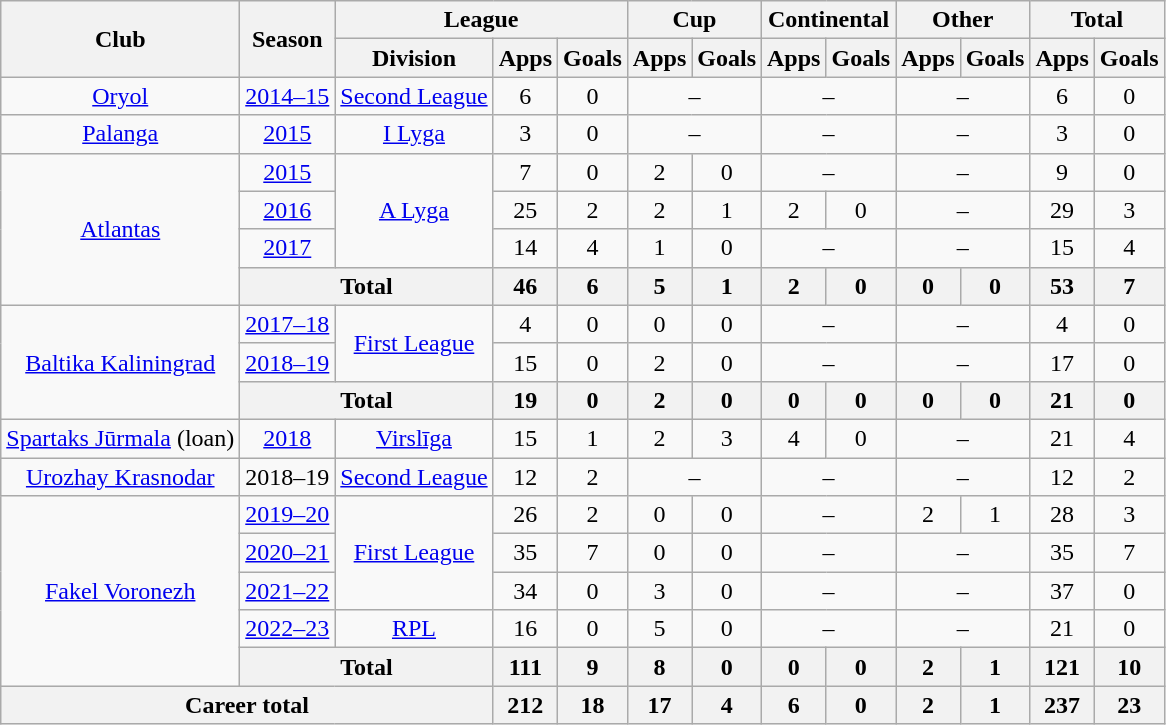<table class="wikitable" style="text-align: center;">
<tr>
<th rowspan=2>Club</th>
<th rowspan=2>Season</th>
<th colspan=3>League</th>
<th colspan=2>Cup</th>
<th colspan=2>Continental</th>
<th colspan=2>Other</th>
<th colspan=2>Total</th>
</tr>
<tr>
<th>Division</th>
<th>Apps</th>
<th>Goals</th>
<th>Apps</th>
<th>Goals</th>
<th>Apps</th>
<th>Goals</th>
<th>Apps</th>
<th>Goals</th>
<th>Apps</th>
<th>Goals</th>
</tr>
<tr>
<td><a href='#'>Oryol</a></td>
<td><a href='#'>2014–15</a></td>
<td><a href='#'>Second League</a></td>
<td>6</td>
<td>0</td>
<td colspan=2>–</td>
<td colspan=2>–</td>
<td colspan=2>–</td>
<td>6</td>
<td>0</td>
</tr>
<tr>
<td><a href='#'>Palanga</a></td>
<td><a href='#'>2015</a></td>
<td><a href='#'>I Lyga</a></td>
<td>3</td>
<td>0</td>
<td colspan=2>–</td>
<td colspan=2>–</td>
<td colspan=2>–</td>
<td>3</td>
<td>0</td>
</tr>
<tr>
<td rowspan="4"><a href='#'>Atlantas</a></td>
<td><a href='#'>2015</a></td>
<td rowspan="3"><a href='#'>A Lyga</a></td>
<td>7</td>
<td>0</td>
<td>2</td>
<td>0</td>
<td colspan=2>–</td>
<td colspan=2>–</td>
<td>9</td>
<td>0</td>
</tr>
<tr>
<td><a href='#'>2016</a></td>
<td>25</td>
<td>2</td>
<td>2</td>
<td>1</td>
<td>2</td>
<td>0</td>
<td colspan=2>–</td>
<td>29</td>
<td>3</td>
</tr>
<tr>
<td><a href='#'>2017</a></td>
<td>14</td>
<td>4</td>
<td>1</td>
<td>0</td>
<td colspan=2>–</td>
<td colspan=2>–</td>
<td>15</td>
<td>4</td>
</tr>
<tr>
<th colspan=2>Total</th>
<th>46</th>
<th>6</th>
<th>5</th>
<th>1</th>
<th>2</th>
<th>0</th>
<th>0</th>
<th>0</th>
<th>53</th>
<th>7</th>
</tr>
<tr>
<td rowspan="3"><a href='#'>Baltika Kaliningrad</a></td>
<td><a href='#'>2017–18</a></td>
<td rowspan="2"><a href='#'>First League</a></td>
<td>4</td>
<td>0</td>
<td>0</td>
<td>0</td>
<td colspan=2>–</td>
<td colspan=2>–</td>
<td>4</td>
<td>0</td>
</tr>
<tr>
<td><a href='#'>2018–19</a></td>
<td>15</td>
<td>0</td>
<td>2</td>
<td>0</td>
<td colspan=2>–</td>
<td colspan=2>–</td>
<td>17</td>
<td>0</td>
</tr>
<tr>
<th colspan=2>Total</th>
<th>19</th>
<th>0</th>
<th>2</th>
<th>0</th>
<th>0</th>
<th>0</th>
<th>0</th>
<th>0</th>
<th>21</th>
<th>0</th>
</tr>
<tr>
<td><a href='#'>Spartaks Jūrmala</a> (loan)</td>
<td><a href='#'>2018</a></td>
<td><a href='#'>Virslīga</a></td>
<td>15</td>
<td>1</td>
<td>2</td>
<td>3</td>
<td>4</td>
<td>0</td>
<td colspan=2>–</td>
<td>21</td>
<td>4</td>
</tr>
<tr>
<td><a href='#'>Urozhay Krasnodar</a></td>
<td>2018–19</td>
<td><a href='#'>Second League</a></td>
<td>12</td>
<td>2</td>
<td colspan=2>–</td>
<td colspan=2>–</td>
<td colspan=2>–</td>
<td>12</td>
<td>2</td>
</tr>
<tr>
<td rowspan="5"><a href='#'>Fakel Voronezh</a></td>
<td><a href='#'>2019–20</a></td>
<td rowspan="3"><a href='#'>First League</a></td>
<td>26</td>
<td>2</td>
<td>0</td>
<td>0</td>
<td colspan=2>–</td>
<td>2</td>
<td>1</td>
<td>28</td>
<td>3</td>
</tr>
<tr>
<td><a href='#'>2020–21</a></td>
<td>35</td>
<td>7</td>
<td>0</td>
<td>0</td>
<td colspan=2>–</td>
<td colspan=2>–</td>
<td>35</td>
<td>7</td>
</tr>
<tr>
<td><a href='#'>2021–22</a></td>
<td>34</td>
<td>0</td>
<td>3</td>
<td>0</td>
<td colspan=2>–</td>
<td colspan=2>–</td>
<td>37</td>
<td>0</td>
</tr>
<tr>
<td><a href='#'>2022–23</a></td>
<td><a href='#'>RPL</a></td>
<td>16</td>
<td>0</td>
<td>5</td>
<td>0</td>
<td colspan=2>–</td>
<td colspan=2>–</td>
<td>21</td>
<td>0</td>
</tr>
<tr>
<th colspan=2>Total</th>
<th>111</th>
<th>9</th>
<th>8</th>
<th>0</th>
<th>0</th>
<th>0</th>
<th>2</th>
<th>1</th>
<th>121</th>
<th>10</th>
</tr>
<tr>
<th colspan=3>Career total</th>
<th>212</th>
<th>18</th>
<th>17</th>
<th>4</th>
<th>6</th>
<th>0</th>
<th>2</th>
<th>1</th>
<th>237</th>
<th>23</th>
</tr>
</table>
